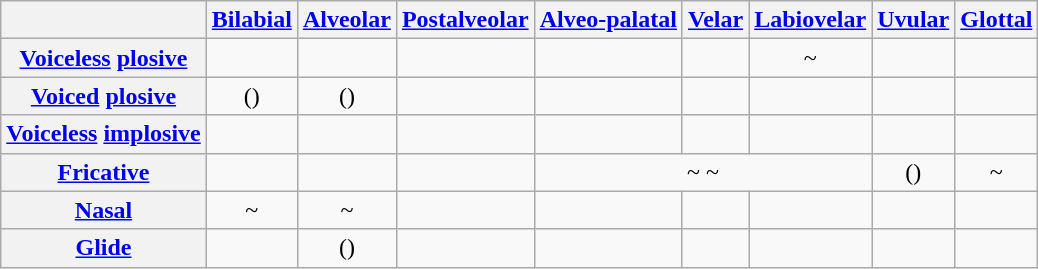<table class="wikitable" style="text-align: center;">
<tr>
<th></th>
<th><a href='#'>Bilabial</a></th>
<th><a href='#'>Alveolar</a></th>
<th><a href='#'>Postalveolar</a></th>
<th><a href='#'>Alveo-palatal</a></th>
<th><a href='#'>Velar</a></th>
<th><a href='#'>Labiovelar</a></th>
<th><a href='#'>Uvular</a></th>
<th><a href='#'>Glottal</a></th>
</tr>
<tr>
<th><a href='#'>Voiceless</a> <a href='#'>plosive</a></th>
<td> </td>
<td> </td>
<td> </td>
<td></td>
<td> </td>
<td> ~  </td>
<td></td>
<td> </td>
</tr>
<tr>
<th><a href='#'>Voiced</a> <a href='#'>plosive</a></th>
<td>()</td>
<td>()</td>
<td></td>
<td></td>
<td></td>
<td></td>
<td></td>
<td></td>
</tr>
<tr>
<th><a href='#'>Voiceless</a> <a href='#'>implosive</a></th>
<td> </td>
<td> </td>
<td></td>
<td></td>
<td></td>
<td></td>
<td></td>
<td></td>
</tr>
<tr>
<th><a href='#'>Fricative</a></th>
<td></td>
<td> </td>
<td> </td>
<td colspan="3"> ~  ~  </td>
<td>()</td>
<td> ~  </td>
</tr>
<tr>
<th><a href='#'>Nasal</a></th>
<td> ~  </td>
<td> ~  </td>
<td></td>
<td> </td>
<td></td>
<td></td>
<td></td>
<td></td>
</tr>
<tr>
<th><a href='#'>Glide</a></th>
<td></td>
<td>()</td>
<td></td>
<td> </td>
<td></td>
<td> </td>
<td></td>
<td></td>
</tr>
</table>
